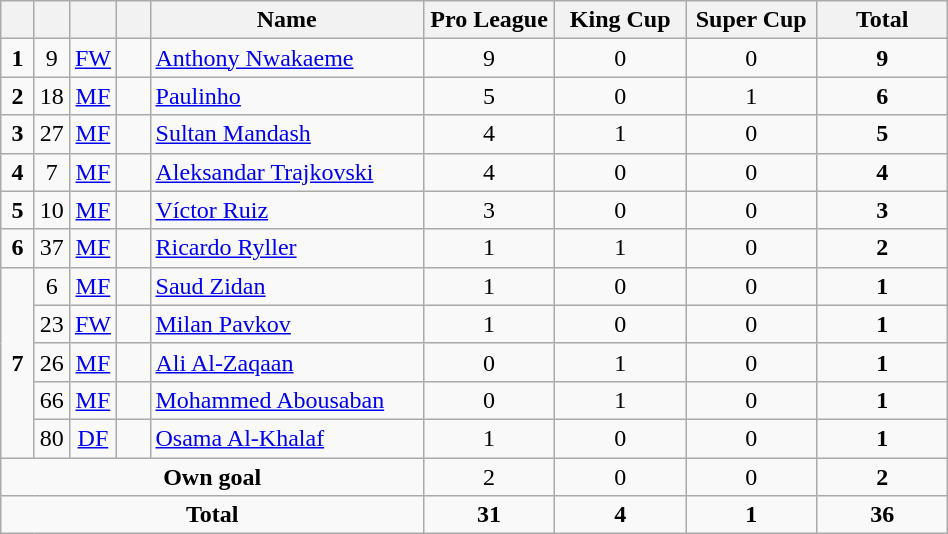<table class="wikitable" style="text-align:center">
<tr>
<th width=15></th>
<th width=15></th>
<th width=15></th>
<th width=15></th>
<th width=175>Name</th>
<th width=80>Pro League</th>
<th width=80>King Cup</th>
<th width=80>Super Cup</th>
<th width=80>Total</th>
</tr>
<tr>
<td><strong>1</strong></td>
<td>9</td>
<td><a href='#'>FW</a></td>
<td></td>
<td align=left><a href='#'>Anthony Nwakaeme</a></td>
<td>9</td>
<td>0</td>
<td>0</td>
<td><strong>9</strong></td>
</tr>
<tr>
<td><strong>2</strong></td>
<td>18</td>
<td><a href='#'>MF</a></td>
<td></td>
<td align=left><a href='#'>Paulinho</a></td>
<td>5</td>
<td>0</td>
<td>1</td>
<td><strong>6</strong></td>
</tr>
<tr>
<td><strong>3</strong></td>
<td>27</td>
<td><a href='#'>MF</a></td>
<td></td>
<td align=left><a href='#'>Sultan Mandash</a></td>
<td>4</td>
<td>1</td>
<td>0</td>
<td><strong>5</strong></td>
</tr>
<tr>
<td><strong>4</strong></td>
<td>7</td>
<td><a href='#'>MF</a></td>
<td></td>
<td align=left><a href='#'>Aleksandar Trajkovski</a></td>
<td>4</td>
<td>0</td>
<td>0</td>
<td><strong>4</strong></td>
</tr>
<tr>
<td><strong>5</strong></td>
<td>10</td>
<td><a href='#'>MF</a></td>
<td></td>
<td align=left><a href='#'>Víctor Ruiz</a></td>
<td>3</td>
<td>0</td>
<td>0</td>
<td><strong>3</strong></td>
</tr>
<tr>
<td><strong>6</strong></td>
<td>37</td>
<td><a href='#'>MF</a></td>
<td></td>
<td align=left><a href='#'>Ricardo Ryller</a></td>
<td>1</td>
<td>1</td>
<td>0</td>
<td><strong>2</strong></td>
</tr>
<tr>
<td rowspan=5><strong>7</strong></td>
<td>6</td>
<td><a href='#'>MF</a></td>
<td></td>
<td align=left><a href='#'>Saud Zidan</a></td>
<td>1</td>
<td>0</td>
<td>0</td>
<td><strong>1</strong></td>
</tr>
<tr>
<td>23</td>
<td><a href='#'>FW</a></td>
<td></td>
<td align=left><a href='#'>Milan Pavkov</a></td>
<td>1</td>
<td>0</td>
<td>0</td>
<td><strong>1</strong></td>
</tr>
<tr>
<td>26</td>
<td><a href='#'>MF</a></td>
<td></td>
<td align=left><a href='#'>Ali Al-Zaqaan</a></td>
<td>0</td>
<td>1</td>
<td>0</td>
<td><strong>1</strong></td>
</tr>
<tr>
<td>66</td>
<td><a href='#'>MF</a></td>
<td></td>
<td align=left><a href='#'>Mohammed Abousaban</a></td>
<td>0</td>
<td>1</td>
<td>0</td>
<td><strong>1</strong></td>
</tr>
<tr>
<td>80</td>
<td><a href='#'>DF</a></td>
<td></td>
<td align=left><a href='#'>Osama Al-Khalaf</a></td>
<td>1</td>
<td>0</td>
<td>0</td>
<td><strong>1</strong></td>
</tr>
<tr>
<td colspan=5><strong>Own goal</strong></td>
<td>2</td>
<td>0</td>
<td>0</td>
<td><strong>2</strong></td>
</tr>
<tr>
<td colspan=5><strong>Total</strong></td>
<td><strong>31</strong></td>
<td><strong>4</strong></td>
<td><strong>1</strong></td>
<td><strong>36</strong></td>
</tr>
</table>
